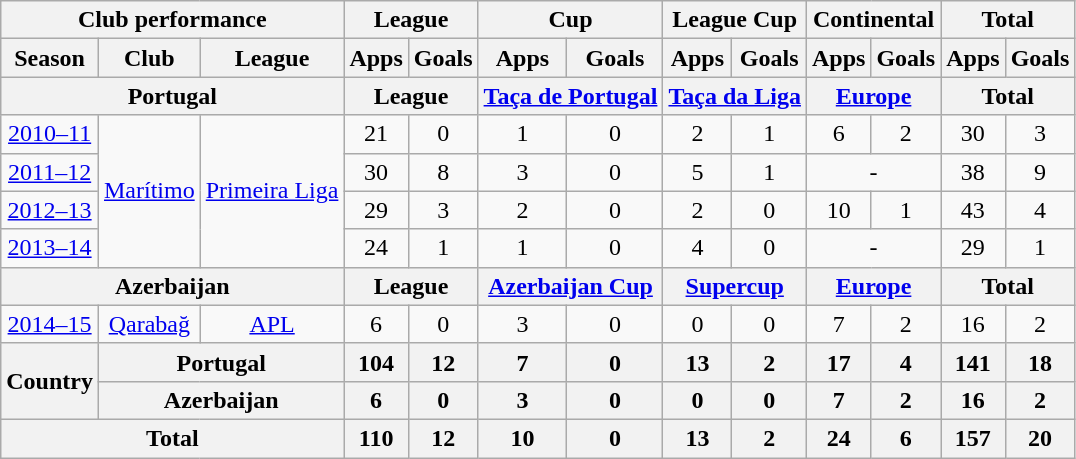<table class="wikitable" style="text-align:center;">
<tr>
<th colspan=3>Club performance</th>
<th colspan=2>League</th>
<th colspan=2>Cup</th>
<th colspan=2>League Cup</th>
<th colspan=2>Continental</th>
<th colspan=2>Total</th>
</tr>
<tr>
<th>Season</th>
<th>Club</th>
<th>League</th>
<th>Apps</th>
<th>Goals</th>
<th>Apps</th>
<th>Goals</th>
<th>Apps</th>
<th>Goals</th>
<th>Apps</th>
<th>Goals</th>
<th>Apps</th>
<th>Goals</th>
</tr>
<tr>
<th colspan=3>Portugal</th>
<th colspan=2>League</th>
<th colspan=2><a href='#'>Taça de Portugal</a></th>
<th colspan=2><a href='#'>Taça da Liga</a></th>
<th colspan=2><a href='#'>Europe</a></th>
<th colspan=2>Total</th>
</tr>
<tr>
<td><a href='#'>2010–11</a></td>
<td rowspan="4"><a href='#'>Marítimo</a></td>
<td rowspan="4"><a href='#'>Primeira Liga</a></td>
<td>21</td>
<td>0</td>
<td>1</td>
<td>0</td>
<td>2</td>
<td>1</td>
<td>6</td>
<td>2</td>
<td>30</td>
<td>3</td>
</tr>
<tr>
<td><a href='#'>2011–12</a></td>
<td>30</td>
<td>8</td>
<td>3</td>
<td>0</td>
<td>5</td>
<td>1</td>
<td colspan="2">-</td>
<td>38</td>
<td>9</td>
</tr>
<tr>
<td><a href='#'>2012–13</a></td>
<td>29</td>
<td>3</td>
<td>2</td>
<td>0</td>
<td>2</td>
<td>0</td>
<td>10</td>
<td>1</td>
<td>43</td>
<td>4</td>
</tr>
<tr>
<td><a href='#'>2013–14</a></td>
<td>24</td>
<td>1</td>
<td>1</td>
<td>0</td>
<td>4</td>
<td>0</td>
<td colspan="2">-</td>
<td>29</td>
<td>1</td>
</tr>
<tr>
<th colspan=3>Azerbaijan</th>
<th colspan=2>League</th>
<th colspan=2><a href='#'>Azerbaijan Cup</a></th>
<th colspan=2><a href='#'>Supercup</a></th>
<th colspan=2><a href='#'>Europe</a></th>
<th colspan=2>Total</th>
</tr>
<tr>
<td><a href='#'>2014–15</a></td>
<td><a href='#'>Qarabağ</a></td>
<td><a href='#'>APL</a></td>
<td>6</td>
<td>0</td>
<td>3</td>
<td>0</td>
<td>0</td>
<td>0</td>
<td>7</td>
<td>2</td>
<td>16</td>
<td>2</td>
</tr>
<tr>
<th rowspan=2>Country</th>
<th colspan=2>Portugal</th>
<th>104</th>
<th>12</th>
<th>7</th>
<th>0</th>
<th>13</th>
<th>2</th>
<th>17</th>
<th>4</th>
<th>141</th>
<th>18</th>
</tr>
<tr>
<th colspan=2>Azerbaijan</th>
<th>6</th>
<th>0</th>
<th>3</th>
<th>0</th>
<th>0</th>
<th>0</th>
<th>7</th>
<th>2</th>
<th>16</th>
<th>2</th>
</tr>
<tr>
<th colspan=3>Total</th>
<th>110</th>
<th>12</th>
<th>10</th>
<th>0</th>
<th>13</th>
<th>2</th>
<th>24</th>
<th>6</th>
<th>157</th>
<th>20</th>
</tr>
</table>
